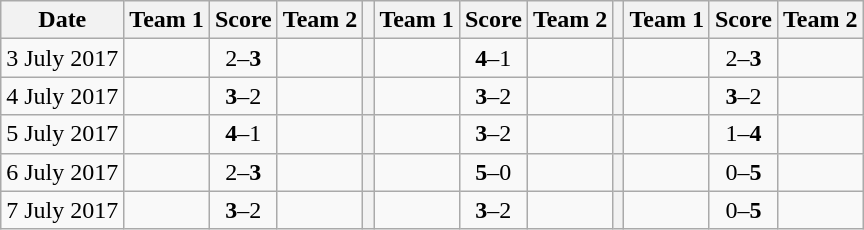<table class="wikitable">
<tr>
<th>Date</th>
<th>Team 1</th>
<th>Score</th>
<th>Team 2</th>
<th></th>
<th>Team 1</th>
<th>Score</th>
<th>Team 2</th>
<th></th>
<th>Team 1</th>
<th>Score</th>
<th>Team 2</th>
</tr>
<tr>
<td>3 July 2017</td>
<td></td>
<td align="center">2–<strong>3</strong></td>
<td><strong></strong></td>
<th></th>
<td><strong></strong></td>
<td align="center"><strong>4</strong>–1</td>
<td></td>
<th></th>
<td></td>
<td align="center">2–<strong>3</strong></td>
<td><strong></strong></td>
</tr>
<tr>
<td>4 July 2017</td>
<td><strong></strong></td>
<td align="center"><strong>3</strong>–2</td>
<td></td>
<th></th>
<td><strong></strong></td>
<td align="center"><strong>3</strong>–2</td>
<td></td>
<th></th>
<td><strong></strong></td>
<td align="center"><strong>3</strong>–2</td>
<td></td>
</tr>
<tr>
<td>5 July 2017</td>
<td><strong></strong></td>
<td align="center"><strong>4</strong>–1</td>
<td></td>
<th></th>
<td><strong></strong></td>
<td align="center"><strong>3</strong>–2</td>
<td></td>
<th></th>
<td></td>
<td align="center">1–<strong>4</strong></td>
<td><strong></strong></td>
</tr>
<tr>
<td>6 July 2017</td>
<td></td>
<td align="center">2–<strong>3</strong></td>
<td><strong></strong></td>
<th></th>
<td><strong></strong></td>
<td align="center"><strong>5</strong>–0</td>
<td></td>
<th></th>
<td></td>
<td align="center">0–<strong>5</strong></td>
<td><strong></strong></td>
</tr>
<tr>
<td>7 July 2017</td>
<td><strong></strong></td>
<td align="center"><strong>3</strong>–2</td>
<td></td>
<th></th>
<td><strong></strong></td>
<td align="center"><strong>3</strong>–2</td>
<td></td>
<th></th>
<td></td>
<td align="center">0–<strong>5</strong></td>
<td><strong></strong></td>
</tr>
</table>
